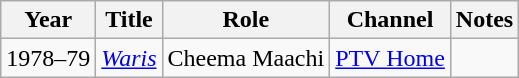<table class="wikitable">
<tr>
<th>Year</th>
<th>Title</th>
<th>Role</th>
<th>Channel</th>
<th>Notes</th>
</tr>
<tr>
<td>1978–79</td>
<td><em><a href='#'>Waris</a></em></td>
<td>Cheema Maachi</td>
<td><a href='#'>PTV Home</a></td>
<td></td>
</tr>
</table>
